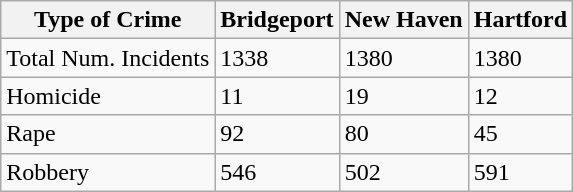<table class="wikitable">
<tr>
<th>Type of Crime</th>
<th>Bridgeport</th>
<th>New Haven</th>
<th>Hartford</th>
</tr>
<tr>
<td>Total Num. Incidents</td>
<td>1338</td>
<td>1380</td>
<td>1380</td>
</tr>
<tr>
<td>Homicide</td>
<td>11</td>
<td>19</td>
<td>12</td>
</tr>
<tr>
<td>Rape</td>
<td>92</td>
<td>80</td>
<td>45</td>
</tr>
<tr>
<td>Robbery</td>
<td>546</td>
<td>502</td>
<td>591</td>
</tr>
</table>
